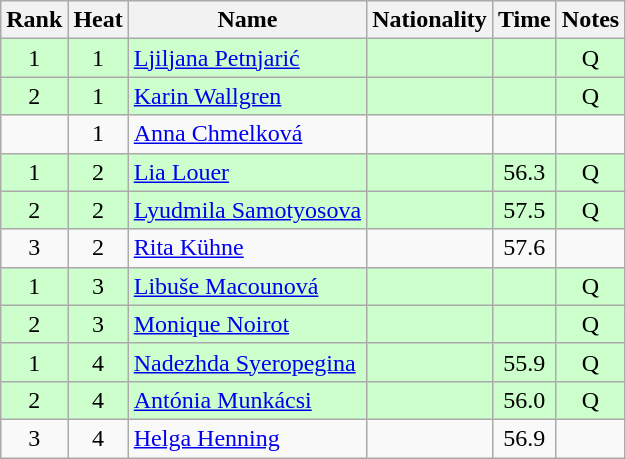<table class="wikitable sortable" style="text-align:center">
<tr>
<th>Rank</th>
<th>Heat</th>
<th>Name</th>
<th>Nationality</th>
<th>Time</th>
<th>Notes</th>
</tr>
<tr bgcolor=ccffcc>
<td>1</td>
<td>1</td>
<td align="left"><a href='#'>Ljiljana Petnjarić</a></td>
<td align=left></td>
<td></td>
<td>Q</td>
</tr>
<tr bgcolor=ccffcc>
<td>2</td>
<td>1</td>
<td align="left"><a href='#'>Karin Wallgren</a></td>
<td align=left></td>
<td></td>
<td>Q</td>
</tr>
<tr>
<td></td>
<td>1</td>
<td align="left"><a href='#'>Anna Chmelková</a></td>
<td align=left></td>
<td></td>
<td></td>
</tr>
<tr bgcolor=ccffcc>
<td>1</td>
<td>2</td>
<td align="left"><a href='#'>Lia Louer</a></td>
<td align=left></td>
<td>56.3</td>
<td>Q</td>
</tr>
<tr bgcolor=ccffcc>
<td>2</td>
<td>2</td>
<td align="left"><a href='#'>Lyudmila Samotyosova</a></td>
<td align=left></td>
<td>57.5</td>
<td>Q</td>
</tr>
<tr>
<td>3</td>
<td>2</td>
<td align="left"><a href='#'>Rita Kühne</a></td>
<td align=left></td>
<td>57.6</td>
<td></td>
</tr>
<tr bgcolor=ccffcc>
<td>1</td>
<td>3</td>
<td align="left"><a href='#'>Libuše Macounová</a></td>
<td align=left></td>
<td></td>
<td>Q</td>
</tr>
<tr bgcolor=ccffcc>
<td>2</td>
<td>3</td>
<td align="left"><a href='#'>Monique Noirot</a></td>
<td align=left></td>
<td></td>
<td>Q</td>
</tr>
<tr bgcolor=ccffcc>
<td>1</td>
<td>4</td>
<td align="left"><a href='#'>Nadezhda Syeropegina</a></td>
<td align=left></td>
<td>55.9</td>
<td>Q</td>
</tr>
<tr bgcolor=ccffcc>
<td>2</td>
<td>4</td>
<td align="left"><a href='#'>Antónia Munkácsi</a></td>
<td align=left></td>
<td>56.0</td>
<td>Q</td>
</tr>
<tr>
<td>3</td>
<td>4</td>
<td align="left"><a href='#'>Helga Henning</a></td>
<td align=left></td>
<td>56.9</td>
<td></td>
</tr>
</table>
